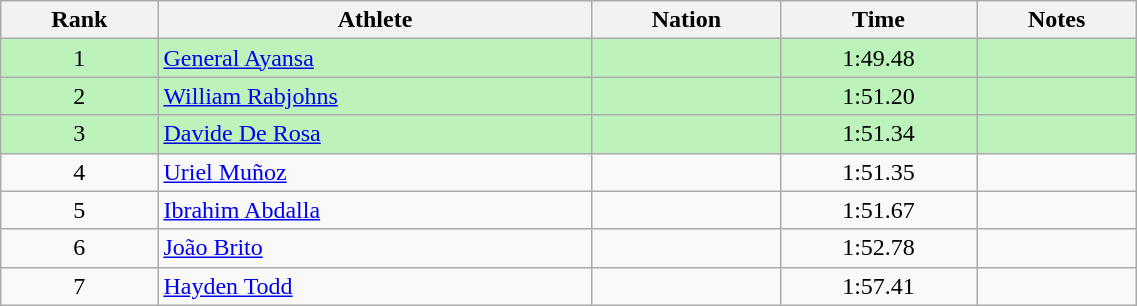<table class="wikitable sortable" style="text-align:center;width: 60%;">
<tr>
<th scope="col">Rank</th>
<th scope="col">Athlete</th>
<th scope="col">Nation</th>
<th scope="col">Time</th>
<th scope="col">Notes</th>
</tr>
<tr bgcolor=bbf3bb>
<td>1</td>
<td align=left><a href='#'>General Ayansa</a></td>
<td align=left></td>
<td>1:49.48</td>
<td></td>
</tr>
<tr bgcolor=bbf3bb>
<td>2</td>
<td align=left><a href='#'>William Rabjohns</a></td>
<td align=left></td>
<td>1:51.20</td>
<td></td>
</tr>
<tr bgcolor=bbf3bb>
<td>3</td>
<td align=left><a href='#'>Davide De Rosa</a></td>
<td align=left></td>
<td>1:51.34</td>
<td></td>
</tr>
<tr>
<td>4</td>
<td align="left"><a href='#'>Uriel Muñoz</a></td>
<td align="left"></td>
<td>1:51.35</td>
<td></td>
</tr>
<tr>
<td>5</td>
<td align="left"><a href='#'>Ibrahim Abdalla</a></td>
<td align="left"></td>
<td>1:51.67</td>
<td></td>
</tr>
<tr>
<td>6</td>
<td align="left"><a href='#'>João Brito</a></td>
<td align="left"></td>
<td>1:52.78</td>
<td></td>
</tr>
<tr>
<td>7</td>
<td align="left"><a href='#'>Hayden Todd</a></td>
<td align="left"></td>
<td>1:57.41</td>
<td></td>
</tr>
</table>
